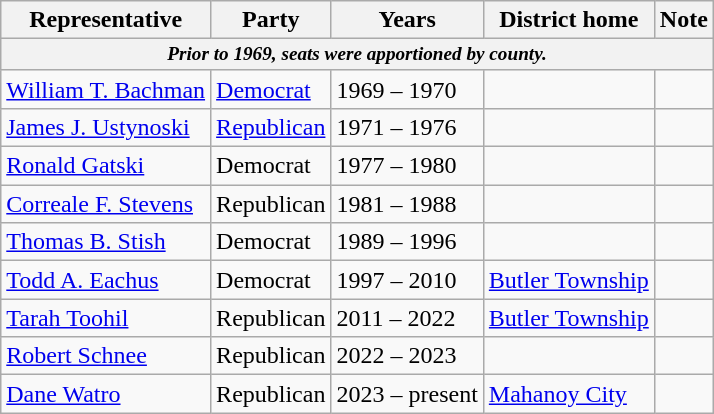<table class=wikitable>
<tr valign=bottom>
<th>Representative</th>
<th>Party</th>
<th>Years</th>
<th>District home</th>
<th>Note</th>
</tr>
<tr>
<th colspan=5 style="font-size: 80%;"><em>Prior to 1969, seats were apportioned by county.</em></th>
</tr>
<tr>
<td><a href='#'>William T. Bachman</a></td>
<td><a href='#'>Democrat</a></td>
<td>1969 – 1970</td>
<td></td>
<td></td>
</tr>
<tr>
<td><a href='#'>James J. Ustynoski</a></td>
<td><a href='#'>Republican</a></td>
<td>1971 – 1976</td>
<td></td>
<td></td>
</tr>
<tr>
<td><a href='#'>Ronald Gatski</a></td>
<td>Democrat</td>
<td>1977 – 1980</td>
<td></td>
<td></td>
</tr>
<tr>
<td><a href='#'>Correale F. Stevens</a></td>
<td>Republican</td>
<td>1981 – 1988</td>
<td></td>
<td></td>
</tr>
<tr>
<td><a href='#'>Thomas B. Stish</a></td>
<td>Democrat</td>
<td>1989 – 1996</td>
<td></td>
<td></td>
</tr>
<tr>
<td><a href='#'>Todd A. Eachus</a></td>
<td>Democrat</td>
<td>1997 – 2010</td>
<td><a href='#'>Butler Township</a></td>
<td></td>
</tr>
<tr>
<td><a href='#'>Tarah Toohil</a></td>
<td>Republican</td>
<td>2011 – 2022</td>
<td><a href='#'>Butler Township</a></td>
<td></td>
</tr>
<tr>
<td><a href='#'>Robert Schnee</a></td>
<td>Republican</td>
<td>2022 – 2023</td>
<td></td>
<td></td>
</tr>
<tr>
<td><a href='#'>Dane Watro</a></td>
<td>Republican</td>
<td>2023 – present</td>
<td><a href='#'>Mahanoy City</a></td>
<td></td>
</tr>
</table>
